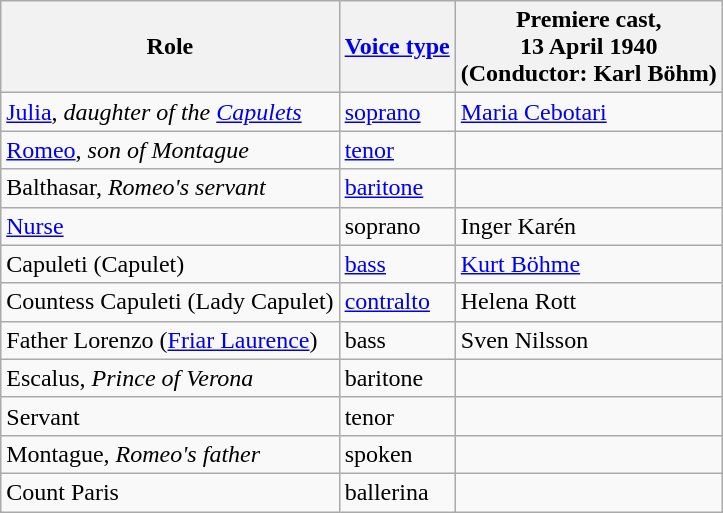<table class="wikitable">
<tr>
<th>Role</th>
<th><a href='#'>Voice type</a></th>
<th>Premiere cast,<br>13 April 1940<br>(Conductor: Karl Böhm)</th>
</tr>
<tr>
<td><a href='#'>Julia</a>, <em>daughter of the <a href='#'>Capulets</a></em></td>
<td><a href='#'>soprano</a></td>
<td><a href='#'>Maria Cebotari</a></td>
</tr>
<tr>
<td><a href='#'>Romeo</a>, <em>son of Montague</em></td>
<td><a href='#'>tenor</a></td>
<td></td>
</tr>
<tr>
<td>Balthasar, <em>Romeo's servant</em></td>
<td><a href='#'>baritone</a></td>
<td></td>
</tr>
<tr>
<td><a href='#'>Nurse</a></td>
<td>soprano</td>
<td>Inger Karén</td>
</tr>
<tr>
<td>Capuleti (Capulet)</td>
<td><a href='#'>bass</a></td>
<td><a href='#'>Kurt Böhme</a></td>
</tr>
<tr>
<td>Countess Capuleti (Lady Capulet)</td>
<td><a href='#'>contralto</a></td>
<td>Helena Rott</td>
</tr>
<tr>
<td>Father Lorenzo (<a href='#'>Friar Laurence</a>)</td>
<td>bass</td>
<td>Sven Nilsson</td>
</tr>
<tr>
<td>Escalus, <em>Prince of Verona</em></td>
<td>baritone</td>
<td></td>
</tr>
<tr>
<td>Servant</td>
<td>tenor</td>
<td></td>
</tr>
<tr>
<td>Montague, <em>Romeo's father</em></td>
<td>spoken</td>
<td></td>
</tr>
<tr>
<td>Count Paris</td>
<td>ballerina</td>
<td></td>
</tr>
</table>
